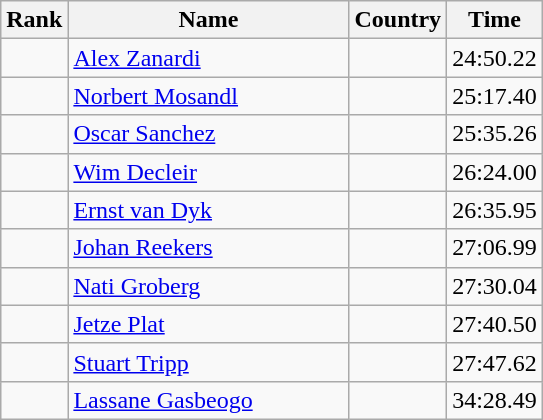<table class="wikitable sortable">
<tr>
<th width=20>Rank</th>
<th width=180>Name</th>
<th>Country</th>
<th>Time</th>
</tr>
<tr>
<td align="center"></td>
<td><a href='#'>Alex Zanardi</a></td>
<td></td>
<td align="center">24:50.22</td>
</tr>
<tr>
<td align="center"></td>
<td><a href='#'>Norbert Mosandl</a></td>
<td></td>
<td align="center">25:17.40</td>
</tr>
<tr>
<td align="center"></td>
<td><a href='#'>Oscar Sanchez</a></td>
<td></td>
<td align="center">25:35.26</td>
</tr>
<tr>
<td align="center"></td>
<td><a href='#'>Wim Decleir</a></td>
<td></td>
<td align="center">26:24.00</td>
</tr>
<tr>
<td align="center"></td>
<td><a href='#'>Ernst van Dyk</a></td>
<td></td>
<td align="center">26:35.95</td>
</tr>
<tr>
<td align="center"></td>
<td><a href='#'>Johan Reekers</a></td>
<td></td>
<td align="center">27:06.99</td>
</tr>
<tr>
<td align="center"></td>
<td><a href='#'>Nati Groberg</a></td>
<td></td>
<td align="center">27:30.04</td>
</tr>
<tr>
<td align="center"></td>
<td><a href='#'>Jetze Plat</a></td>
<td></td>
<td align="center">27:40.50</td>
</tr>
<tr>
<td align="center"></td>
<td><a href='#'>Stuart Tripp</a></td>
<td></td>
<td align="center">27:47.62</td>
</tr>
<tr>
<td align="center"></td>
<td><a href='#'>Lassane Gasbeogo</a></td>
<td></td>
<td align="center">34:28.49</td>
</tr>
</table>
